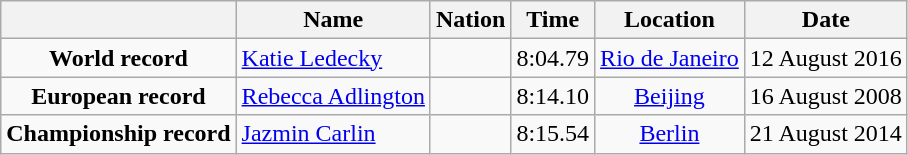<table class=wikitable style=text-align:center>
<tr>
<th></th>
<th>Name</th>
<th>Nation</th>
<th>Time</th>
<th>Location</th>
<th>Date</th>
</tr>
<tr>
<td><strong>World record</strong></td>
<td align=left><a href='#'>Katie Ledecky</a></td>
<td align=left></td>
<td align=left>8:04.79</td>
<td><a href='#'>Rio de Janeiro</a></td>
<td>12 August 2016</td>
</tr>
<tr>
<td><strong>European record</strong></td>
<td align=left><a href='#'>Rebecca Adlington</a></td>
<td align=left></td>
<td align=left>8:14.10</td>
<td><a href='#'>Beijing</a></td>
<td>16 August 2008</td>
</tr>
<tr>
<td><strong>Championship record</strong></td>
<td align=left><a href='#'>Jazmin Carlin</a></td>
<td align=left></td>
<td align=left>8:15.54</td>
<td><a href='#'>Berlin</a></td>
<td>21 August 2014</td>
</tr>
</table>
